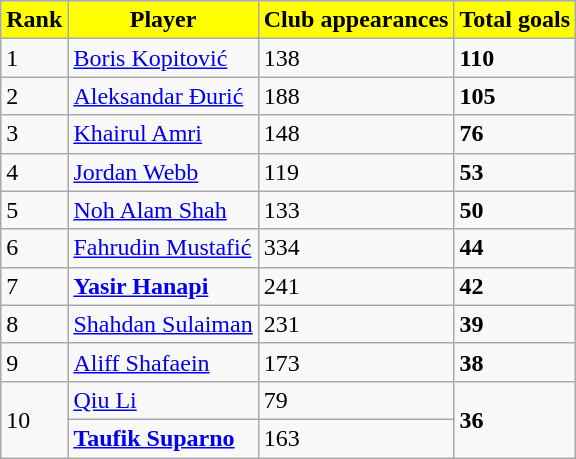<table class="wikitable">
<tr>
<th style="background:#FFFF00; color:black; text-align:center;">Rank</th>
<th style="background:#FFFF00; color:black; text-align:center;">Player</th>
<th style="background:#FFFF00; color:black; text-align:center;">Club appearances</th>
<th style="background:#FFFF00; color:black; text-align:center;">Total goals</th>
</tr>
<tr>
<td>1</td>
<td><strong></strong> <a href='#'>Boris Kopitović</a></td>
<td>138</td>
<td><strong>110</strong></td>
</tr>
<tr>
<td>2</td>
<td> <a href='#'>Aleksandar Đurić</a></td>
<td>188</td>
<td><strong>105</strong></td>
</tr>
<tr>
<td>3</td>
<td> <a href='#'>Khairul Amri</a></td>
<td>148</td>
<td><strong>76</strong></td>
</tr>
<tr>
<td>4</td>
<td> <a href='#'>Jordan Webb</a></td>
<td>119</td>
<td><strong>53</strong></td>
</tr>
<tr>
<td>5</td>
<td> <a href='#'>Noh Alam Shah</a></td>
<td>133</td>
<td><strong>50</strong></td>
</tr>
<tr>
<td>6</td>
<td> <a href='#'>Fahrudin Mustafić</a></td>
<td>334</td>
<td><strong>44</strong></td>
</tr>
<tr>
<td>7</td>
<td><strong> <a href='#'>Yasir Hanapi</a></strong></td>
<td>241</td>
<td><strong>42</strong></td>
</tr>
<tr>
<td>8</td>
<td> <a href='#'>Shahdan Sulaiman</a></td>
<td>231</td>
<td><strong>39</strong></td>
</tr>
<tr>
<td>9</td>
<td> <a href='#'>Aliff Shafaein</a></td>
<td>173</td>
<td><strong>38</strong></td>
</tr>
<tr>
<td rowspan="2">10</td>
<td> <a href='#'>Qiu Li</a></td>
<td>79</td>
<td rowspan="2"><strong>36</strong></td>
</tr>
<tr>
<td> <a href='#'><strong>Taufik Suparno</strong></a></td>
<td>163</td>
</tr>
</table>
